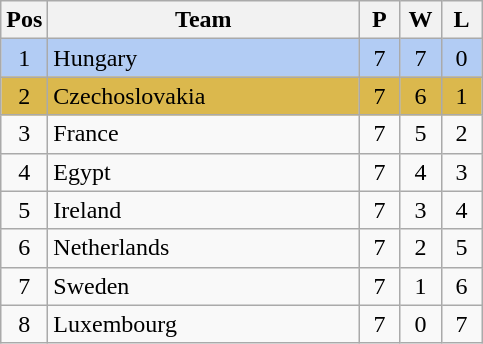<table class="wikitable" style="font-size: 100%">
<tr>
<th width=20>Pos</th>
<th width=200>Team</th>
<th width=20>P</th>
<th width=20>W</th>
<th width=20>L</th>
</tr>
<tr align=center style="background: #b2ccf4;">
<td>1</td>
<td align="left"> Hungary</td>
<td>7</td>
<td>7</td>
<td>0</td>
</tr>
<tr align=center style="background: #DBB84D;">
<td>2</td>
<td align="left"> Czechoslovakia</td>
<td>7</td>
<td>6</td>
<td>1</td>
</tr>
<tr align=center>
<td>3</td>
<td align="left"> France</td>
<td>7</td>
<td>5</td>
<td>2</td>
</tr>
<tr align=center>
<td>4</td>
<td align="left"> Egypt</td>
<td>7</td>
<td>4</td>
<td>3</td>
</tr>
<tr align=center>
<td>5</td>
<td align="left"> Ireland</td>
<td>7</td>
<td>3</td>
<td>4</td>
</tr>
<tr align=center>
<td>6</td>
<td align="left"> Netherlands</td>
<td>7</td>
<td>2</td>
<td>5</td>
</tr>
<tr align=center>
<td>7</td>
<td align="left"> Sweden</td>
<td>7</td>
<td>1</td>
<td>6</td>
</tr>
<tr align=center>
<td>8</td>
<td align="left"> Luxembourg</td>
<td>7</td>
<td>0</td>
<td>7</td>
</tr>
</table>
